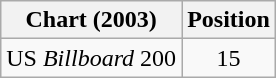<table class="wikitable">
<tr>
<th>Chart (2003)</th>
<th>Position</th>
</tr>
<tr>
<td>US <em>Billboard</em> 200</td>
<td align="center">15</td>
</tr>
</table>
